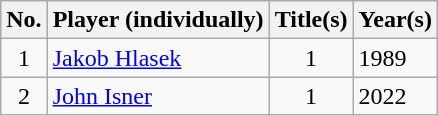<table class="wikitable nowrap sortable">
<tr>
<th width=20>No.</th>
<th>Player (individually)</th>
<th>Title(s)</th>
<th width=40>Year(s)</th>
</tr>
<tr>
<td align="center">1</td>
<td> <a href='#'>Jakob Hlasek</a></td>
<td align="center">1</td>
<td>1989</td>
</tr>
<tr>
<td align="center">2</td>
<td> <a href='#'>John Isner</a></td>
<td align="center">1</td>
<td>2022</td>
</tr>
</table>
